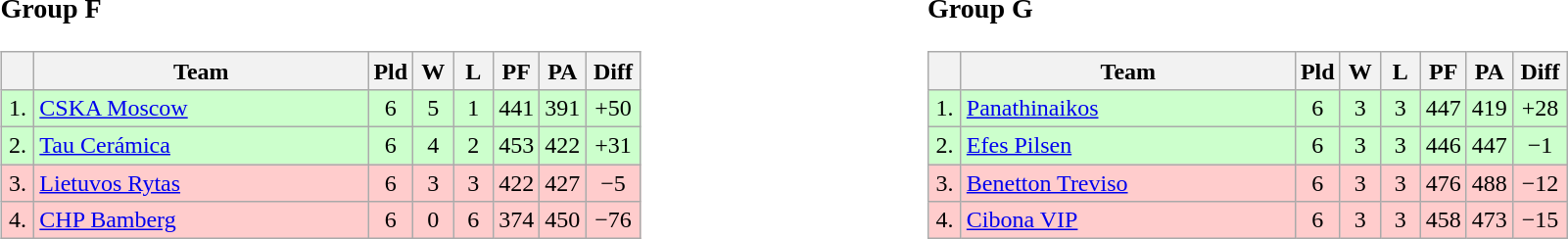<table>
<tr>
<td style="vertical-align:top; width:33%;"><br><h3>Group F</h3><table class=wikitable style="text-align:center">
<tr>
<th width=15></th>
<th width=220>Team</th>
<th width=20>Pld</th>
<th width=20>W</th>
<th width=20>L</th>
<th width=20>PF</th>
<th width=20>PA</th>
<th width=30>Diff</th>
</tr>
<tr bgcolor=ccffcc>
<td>1.</td>
<td align=left> <a href='#'>CSKA Moscow</a></td>
<td>6</td>
<td>5</td>
<td>1</td>
<td>441</td>
<td>391</td>
<td>+50</td>
</tr>
<tr bgcolor=ccffcc>
<td>2.</td>
<td align=left> <a href='#'>Tau Cerámica</a></td>
<td>6</td>
<td>4</td>
<td>2</td>
<td>453</td>
<td>422</td>
<td>+31</td>
</tr>
<tr bgcolor=ffcccc>
<td>3.</td>
<td align=left> <a href='#'>Lietuvos Rytas</a></td>
<td>6</td>
<td>3</td>
<td>3</td>
<td>422</td>
<td>427</td>
<td>−5</td>
</tr>
<tr bgcolor=ffcccc>
<td>4.</td>
<td align=left> <a href='#'>CHP Bamberg</a></td>
<td>6</td>
<td>0</td>
<td>6</td>
<td>374</td>
<td>450</td>
<td>−76</td>
</tr>
</table>
</td>
<td style="vertical-align:top; width:33%;"><br><h3>Group G</h3><table class=wikitable style="text-align:center">
<tr>
<th width=15></th>
<th width=220>Team</th>
<th width=20>Pld</th>
<th width=20>W</th>
<th width=20>L</th>
<th width=20>PF</th>
<th width=20>PA</th>
<th width=30>Diff</th>
</tr>
<tr bgcolor=ccffcc>
<td>1.</td>
<td align=left> <a href='#'>Panathinaikos</a></td>
<td>6</td>
<td>3</td>
<td>3</td>
<td>447</td>
<td>419</td>
<td>+28</td>
</tr>
<tr bgcolor=ccffcc>
<td>2.</td>
<td align=left> <a href='#'>Efes Pilsen</a></td>
<td>6</td>
<td>3</td>
<td>3</td>
<td>446</td>
<td>447</td>
<td>−1</td>
</tr>
<tr bgcolor=ffcccc>
<td>3.</td>
<td align=left> <a href='#'>Benetton Treviso</a></td>
<td>6</td>
<td>3</td>
<td>3</td>
<td>476</td>
<td>488</td>
<td>−12</td>
</tr>
<tr bgcolor=ffcccc>
<td>4.</td>
<td align=left> <a href='#'>Cibona VIP</a></td>
<td>6</td>
<td>3</td>
<td>3</td>
<td>458</td>
<td>473</td>
<td>−15</td>
</tr>
</table>
</td>
</tr>
</table>
